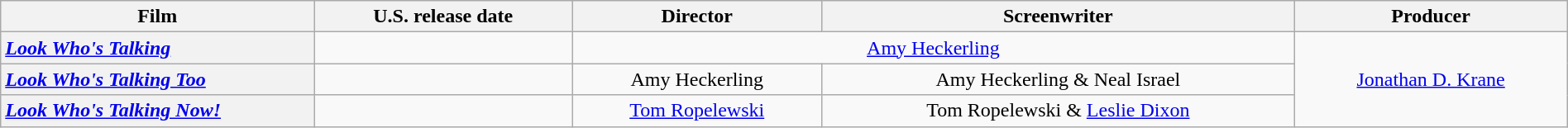<table class="wikitable plainrowheaders" style="text-align:center" width=100%>
<tr>
<th scope="col" style="width:20%;">Film</th>
<th scope="col">U.S. release date</th>
<th scope="col">Director</th>
<th scope="col">Screenwriter</th>
<th scope="col">Producer</th>
</tr>
<tr>
<th scope="row" style="text-align:left"><em><a href='#'>Look Who's Talking</a></em></th>
<td></td>
<td colspan="2"><a href='#'>Amy Heckerling</a></td>
<td rowspan="3"><a href='#'>Jonathan D. Krane</a></td>
</tr>
<tr>
<th scope="row" style="text-align:left"><em><a href='#'>Look Who's Talking Too</a></em></th>
<td></td>
<td>Amy Heckerling</td>
<td>Amy Heckerling & Neal Israel</td>
</tr>
<tr>
<th scope="row" style="text-align:left"><em><a href='#'>Look Who's Talking Now!</a></em></th>
<td></td>
<td><a href='#'>Tom Ropelewski</a></td>
<td>Tom Ropelewski & <a href='#'>Leslie Dixon</a></td>
</tr>
</table>
